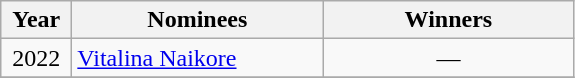<table class="wikitable">
<tr>
<th width=40>Year</th>
<th width=160>Nominees</th>
<th width=160>Winners</th>
</tr>
<tr>
<td align=center>2022</td>
<td><a href='#'>Vitalina Naikore</a></td>
<td align=center>—</td>
</tr>
<tr>
</tr>
</table>
